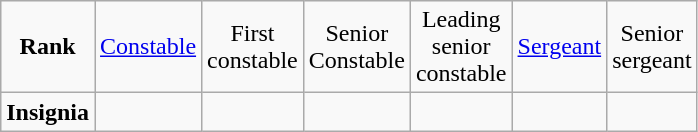<table class="wikitable" style="text-align:center">
<tr>
<td><strong>Rank</strong></td>
<td><a href='#'>Constable</a></td>
<td>First<br> constable</td>
<td>Senior<br> Constable</td>
<td>Leading<br> senior<br> constable</td>
<td><a href='#'>Sergeant</a></td>
<td>Senior<br>sergeant</td>
</tr>
<tr>
<td><strong>Insignia</strong></td>
<td></td>
<td></td>
<td></td>
<td></td>
<td></td>
<td></td>
</tr>
</table>
